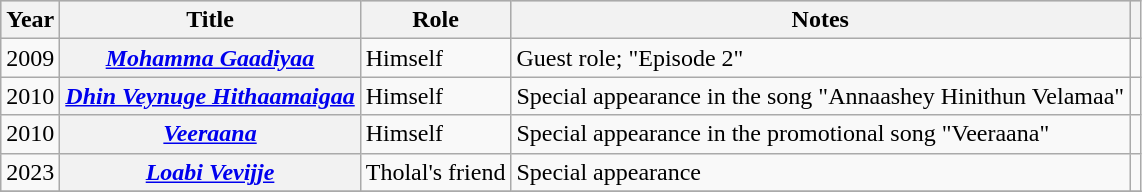<table class="wikitable sortable plainrowheaders">
<tr style="background:#ccc; text-align:center;">
<th scope="col">Year</th>
<th scope="col">Title</th>
<th scope="col">Role</th>
<th scope="col">Notes</th>
<th scope="col" class="unsortable"></th>
</tr>
<tr>
<td>2009</td>
<th scope="row"><em><a href='#'>Mohamma Gaadiyaa</a></em></th>
<td>Himself</td>
<td>Guest role; "Episode 2"</td>
<td style="text-align: center;"></td>
</tr>
<tr>
<td>2010</td>
<th scope="row"><em><a href='#'>Dhin Veynuge Hithaamaigaa</a></em></th>
<td>Himself</td>
<td>Special appearance in the song "Annaashey Hinithun Velamaa"</td>
<td style="text-align: center;"></td>
</tr>
<tr>
<td>2010</td>
<th scope="row"><em><a href='#'>Veeraana</a></em></th>
<td>Himself</td>
<td>Special appearance in the promotional song "Veeraana"</td>
<td style="text-align: center;"></td>
</tr>
<tr>
<td>2023</td>
<th scope="row"><em><a href='#'>Loabi Vevijje</a></em></th>
<td>Tholal's friend</td>
<td>Special appearance</td>
<td style="text-align:center;"></td>
</tr>
<tr>
</tr>
</table>
